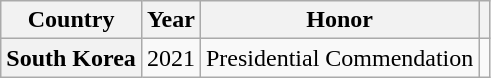<table class="wikitable plainrowheaders sortable" style="margin-right: 0;">
<tr>
<th scope="col">Country</th>
<th scope="col">Year</th>
<th scope="col">Honor</th>
<th scope="col" class="unsortable"></th>
</tr>
<tr>
<th scope="row">South Korea</th>
<td style="text-align:center">2021</td>
<td>Presidential Commendation</td>
<td style="text-align:center"></td>
</tr>
</table>
